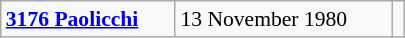<table class="wikitable floatright" style="font-size: 0.9em; width: 270px;">
<tr>
<td><strong><a href='#'>3176 Paolicchi</a></strong></td>
<td>13 November 1980</td>
<td></td>
</tr>
</table>
